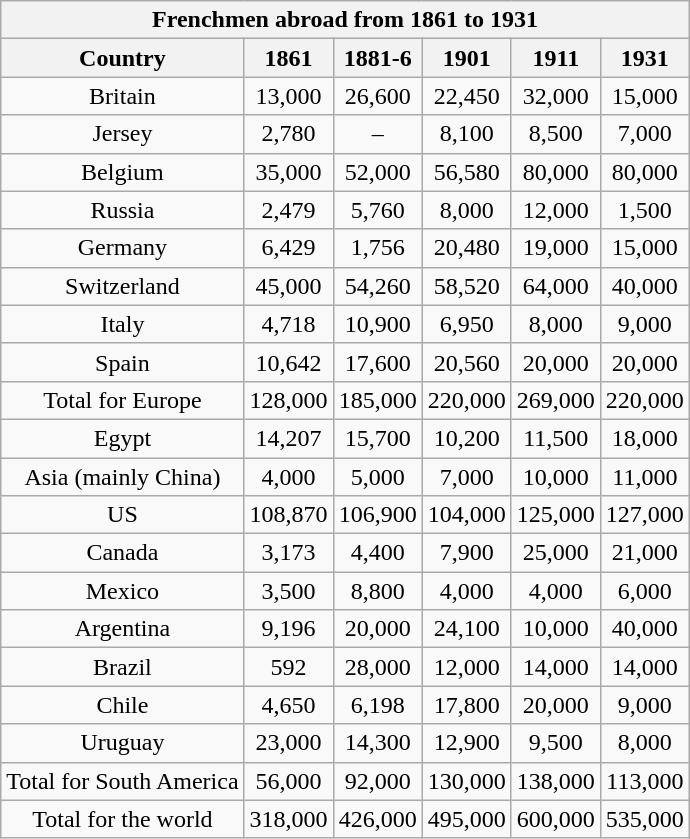<table class="wikitable" style="text-align:center;">
<tr>
<th colspan=6>Frenchmen abroad from 1861 to 1931</th>
</tr>
<tr>
<th>Country</th>
<th>1861</th>
<th>1881-6</th>
<th>1901</th>
<th>1911</th>
<th>1931</th>
</tr>
<tr>
<td>Britain</td>
<td>13,000</td>
<td>26,600</td>
<td>22,450</td>
<td>32,000</td>
<td>15,000</td>
</tr>
<tr>
<td>Jersey</td>
<td>2,780</td>
<td>–</td>
<td>8,100</td>
<td>8,500</td>
<td>7,000</td>
</tr>
<tr>
<td>Belgium</td>
<td>35,000</td>
<td>52,000</td>
<td>56,580</td>
<td>80,000</td>
<td>80,000</td>
</tr>
<tr>
<td>Russia</td>
<td>2,479</td>
<td>5,760</td>
<td>8,000</td>
<td>12,000</td>
<td>1,500</td>
</tr>
<tr>
<td>Germany</td>
<td>6,429</td>
<td>1,756</td>
<td>20,480</td>
<td>19,000</td>
<td>15,000</td>
</tr>
<tr>
<td>Switzerland</td>
<td>45,000</td>
<td>54,260</td>
<td>58,520</td>
<td>64,000</td>
<td>40,000</td>
</tr>
<tr>
<td>Italy</td>
<td>4,718</td>
<td>10,900</td>
<td>6,950</td>
<td>8,000</td>
<td>9,000</td>
</tr>
<tr>
<td>Spain</td>
<td>10,642</td>
<td>17,600</td>
<td>20,560</td>
<td>20,000</td>
<td>20,000</td>
</tr>
<tr>
<td>Total for Europe</td>
<td>128,000</td>
<td>185,000</td>
<td>220,000</td>
<td>269,000</td>
<td>220,000</td>
</tr>
<tr>
<td>Egypt</td>
<td>14,207</td>
<td>15,700</td>
<td>10,200</td>
<td>11,500</td>
<td>18,000</td>
</tr>
<tr>
<td>Asia (mainly China)</td>
<td>4,000</td>
<td>5,000</td>
<td>7,000</td>
<td>10,000</td>
<td>11,000</td>
</tr>
<tr>
<td>US</td>
<td>108,870</td>
<td>106,900</td>
<td>104,000</td>
<td>125,000</td>
<td>127,000</td>
</tr>
<tr>
<td>Canada</td>
<td>3,173</td>
<td>4,400</td>
<td>7,900</td>
<td>25,000</td>
<td>21,000</td>
</tr>
<tr>
<td>Mexico</td>
<td>3,500</td>
<td>8,800</td>
<td>4,000</td>
<td>4,000</td>
<td>6,000</td>
</tr>
<tr>
<td>Argentina</td>
<td>9,196</td>
<td>20,000</td>
<td>24,100</td>
<td>10,000</td>
<td>40,000</td>
</tr>
<tr>
<td>Brazil</td>
<td>592</td>
<td>28,000</td>
<td>12,000</td>
<td>14,000</td>
<td>14,000</td>
</tr>
<tr>
<td>Chile</td>
<td>4,650</td>
<td>6,198</td>
<td>17,800</td>
<td>20,000</td>
<td>9,000</td>
</tr>
<tr>
<td>Uruguay</td>
<td>23,000</td>
<td>14,300</td>
<td>12,900</td>
<td>9,500</td>
<td>8,000</td>
</tr>
<tr>
<td>Total for South America</td>
<td>56,000</td>
<td>92,000</td>
<td>130,000</td>
<td>138,000</td>
<td>113,000</td>
</tr>
<tr>
<td>Total for the world</td>
<td>318,000</td>
<td>426,000</td>
<td>495,000</td>
<td>600,000</td>
<td>535,000</td>
</tr>
</table>
